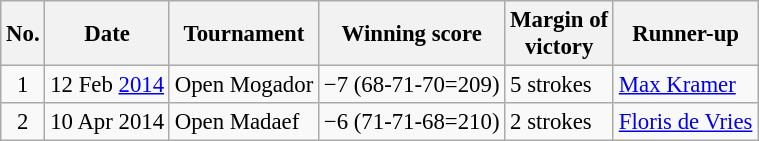<table class="wikitable" style="font-size:95%;">
<tr>
<th>No.</th>
<th>Date</th>
<th>Tournament</th>
<th>Winning score</th>
<th>Margin of<br>victory</th>
<th>Runner-up</th>
</tr>
<tr>
<td align=center>1</td>
<td align=right>12 Feb <a href='#'>2014</a></td>
<td>Open Mogador</td>
<td>−7 (68-71-70=209)</td>
<td>5 strokes</td>
<td> <a href='#'>Max Kramer</a></td>
</tr>
<tr>
<td align=center>2</td>
<td align=right>10 Apr 2014</td>
<td>Open Madaef</td>
<td>−6 (71-71-68=210)</td>
<td>2 strokes</td>
<td> <a href='#'>Floris de Vries</a></td>
</tr>
</table>
